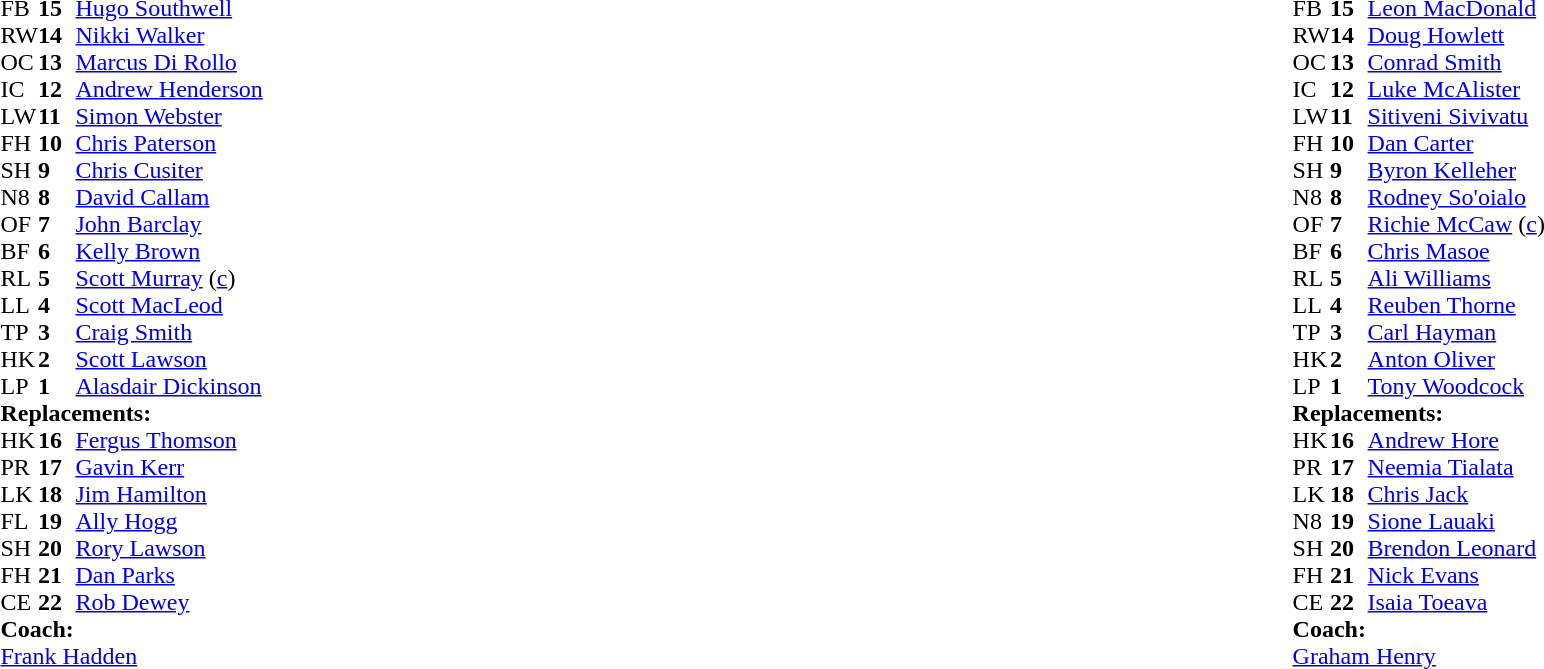<table width="100%">
<tr>
<td style="vertical-align:top" width="50%"><br><table cellspacing="0" cellpadding="0">
<tr>
<th width="25"></th>
<th width="25"></th>
</tr>
<tr>
<td>FB</td>
<td><strong>15</strong></td>
<td><a href='#'>Hugo Southwell</a></td>
</tr>
<tr>
<td>RW</td>
<td><strong>14</strong></td>
<td><a href='#'>Nikki Walker</a></td>
</tr>
<tr>
<td>OC</td>
<td><strong>13</strong></td>
<td><a href='#'>Marcus Di Rollo</a></td>
</tr>
<tr>
<td>IC</td>
<td><strong>12</strong></td>
<td><a href='#'>Andrew Henderson</a></td>
<td></td>
<td></td>
</tr>
<tr>
<td>LW</td>
<td><strong>11</strong></td>
<td><a href='#'>Simon Webster</a></td>
</tr>
<tr>
<td>FH</td>
<td><strong>10</strong></td>
<td><a href='#'>Chris Paterson</a></td>
<td></td>
<td></td>
</tr>
<tr>
<td>SH</td>
<td><strong>9</strong></td>
<td><a href='#'>Chris Cusiter</a></td>
<td></td>
<td></td>
</tr>
<tr>
<td>N8</td>
<td><strong>8</strong></td>
<td><a href='#'>David Callam</a></td>
</tr>
<tr>
<td>OF</td>
<td><strong>7</strong></td>
<td><a href='#'>John Barclay</a></td>
</tr>
<tr>
<td>BF</td>
<td><strong>6</strong></td>
<td><a href='#'>Kelly Brown</a></td>
</tr>
<tr>
<td>RL</td>
<td><strong>5</strong></td>
<td><a href='#'>Scott Murray</a> (<a href='#'>c</a>)</td>
</tr>
<tr>
<td>LL</td>
<td><strong>4</strong></td>
<td><a href='#'>Scott MacLeod</a></td>
<td></td>
<td></td>
</tr>
<tr>
<td>TP</td>
<td><strong>3</strong></td>
<td><a href='#'>Craig Smith</a></td>
<td></td>
<td></td>
<td></td>
</tr>
<tr>
<td>HK</td>
<td><strong>2</strong></td>
<td><a href='#'>Scott Lawson</a></td>
<td></td>
<td></td>
</tr>
<tr>
<td>LP</td>
<td><strong>1</strong></td>
<td><a href='#'>Alasdair Dickinson</a></td>
<td></td>
<td></td>
<td></td>
</tr>
<tr>
<td colspan=3><strong>Replacements:</strong></td>
</tr>
<tr>
<td>HK</td>
<td><strong>16</strong></td>
<td><a href='#'>Fergus Thomson</a></td>
<td></td>
<td></td>
</tr>
<tr>
<td>PR</td>
<td><strong>17</strong></td>
<td><a href='#'>Gavin Kerr</a></td>
<td></td>
<td></td>
</tr>
<tr>
<td>LK</td>
<td><strong>18</strong></td>
<td><a href='#'>Jim Hamilton</a></td>
<td></td>
<td></td>
</tr>
<tr>
<td>FL</td>
<td><strong>19</strong></td>
<td><a href='#'>Ally Hogg</a></td>
</tr>
<tr>
<td>SH</td>
<td><strong>20</strong></td>
<td><a href='#'>Rory Lawson</a></td>
<td></td>
<td></td>
</tr>
<tr>
<td>FH</td>
<td><strong>21</strong></td>
<td><a href='#'>Dan Parks</a></td>
<td></td>
<td></td>
</tr>
<tr>
<td>CE</td>
<td><strong>22</strong></td>
<td><a href='#'>Rob Dewey</a></td>
<td></td>
<td></td>
</tr>
<tr>
<td colspan=3><strong>Coach:</strong></td>
</tr>
<tr>
<td colspan="4"> <a href='#'>Frank Hadden</a></td>
</tr>
</table>
</td>
<td style="vertical-align:top"></td>
<td style="vertical-align:top" width="50%"><br><table cellspacing="0" cellpadding="0" align="center">
<tr>
<th width="25"></th>
<th width="25"></th>
</tr>
<tr>
<td>FB</td>
<td><strong>15</strong></td>
<td><a href='#'>Leon MacDonald</a></td>
<td></td>
<td></td>
</tr>
<tr>
<td>RW</td>
<td><strong>14</strong></td>
<td><a href='#'>Doug Howlett</a></td>
</tr>
<tr>
<td>OC</td>
<td><strong>13</strong></td>
<td><a href='#'>Conrad Smith</a></td>
<td></td>
<td></td>
</tr>
<tr>
<td>IC</td>
<td><strong>12</strong></td>
<td><a href='#'>Luke McAlister</a></td>
</tr>
<tr>
<td>LW</td>
<td><strong>11</strong></td>
<td><a href='#'>Sitiveni Sivivatu</a></td>
</tr>
<tr>
<td>FH</td>
<td><strong>10</strong></td>
<td><a href='#'>Dan Carter</a></td>
</tr>
<tr>
<td>SH</td>
<td><strong>9</strong></td>
<td><a href='#'>Byron Kelleher</a></td>
<td></td>
<td></td>
</tr>
<tr>
<td>N8</td>
<td><strong>8</strong></td>
<td><a href='#'>Rodney So'oialo</a></td>
</tr>
<tr>
<td>OF</td>
<td><strong>7</strong></td>
<td><a href='#'>Richie McCaw</a> (<a href='#'>c</a>)</td>
<td></td>
<td></td>
</tr>
<tr>
<td>BF</td>
<td><strong>6</strong></td>
<td><a href='#'>Chris Masoe</a></td>
</tr>
<tr>
<td>RL</td>
<td><strong>5</strong></td>
<td><a href='#'>Ali Williams</a></td>
<td></td>
<td></td>
</tr>
<tr>
<td>LL</td>
<td><strong>4</strong></td>
<td><a href='#'>Reuben Thorne</a></td>
</tr>
<tr>
<td>TP</td>
<td><strong>3</strong></td>
<td><a href='#'>Carl Hayman</a></td>
<td></td>
<td></td>
</tr>
<tr>
<td>HK</td>
<td><strong>2</strong></td>
<td><a href='#'>Anton Oliver</a></td>
<td></td>
<td></td>
</tr>
<tr>
<td>LP</td>
<td><strong>1</strong></td>
<td><a href='#'>Tony Woodcock</a></td>
</tr>
<tr>
<td colspan=3><strong>Replacements:</strong></td>
</tr>
<tr>
<td>HK</td>
<td><strong>16</strong></td>
<td><a href='#'>Andrew Hore</a></td>
<td></td>
<td></td>
</tr>
<tr>
<td>PR</td>
<td><strong>17</strong></td>
<td><a href='#'>Neemia Tialata</a></td>
<td></td>
<td></td>
</tr>
<tr>
<td>LK</td>
<td><strong>18</strong></td>
<td><a href='#'>Chris Jack</a></td>
<td></td>
<td></td>
</tr>
<tr>
<td>N8</td>
<td><strong>19</strong></td>
<td><a href='#'>Sione Lauaki</a></td>
<td></td>
<td></td>
</tr>
<tr>
<td>SH</td>
<td><strong>20</strong></td>
<td><a href='#'>Brendon Leonard</a></td>
<td></td>
<td></td>
</tr>
<tr>
<td>FH</td>
<td><strong>21</strong></td>
<td><a href='#'>Nick Evans</a></td>
<td></td>
<td></td>
</tr>
<tr>
<td>CE</td>
<td><strong>22</strong></td>
<td><a href='#'>Isaia Toeava</a></td>
<td></td>
<td></td>
</tr>
<tr>
<td colspan=3><strong>Coach:</strong></td>
</tr>
<tr>
<td colspan="4"> <a href='#'>Graham Henry</a></td>
</tr>
</table>
</td>
</tr>
</table>
